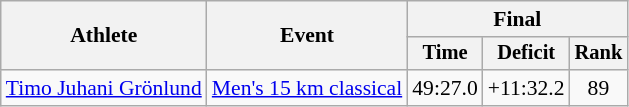<table class="wikitable" style="font-size:90%">
<tr>
<th rowspan=2>Athlete</th>
<th rowspan=2>Event</th>
<th colspan=3>Final</th>
</tr>
<tr style="font-size: 95%">
<th>Time</th>
<th>Deficit</th>
<th>Rank</th>
</tr>
<tr align=center>
<td align=left><a href='#'>Timo Juhani Grönlund</a></td>
<td align=left><a href='#'>Men's 15 km classical</a></td>
<td>49:27.0</td>
<td>+11:32.2</td>
<td>89</td>
</tr>
</table>
